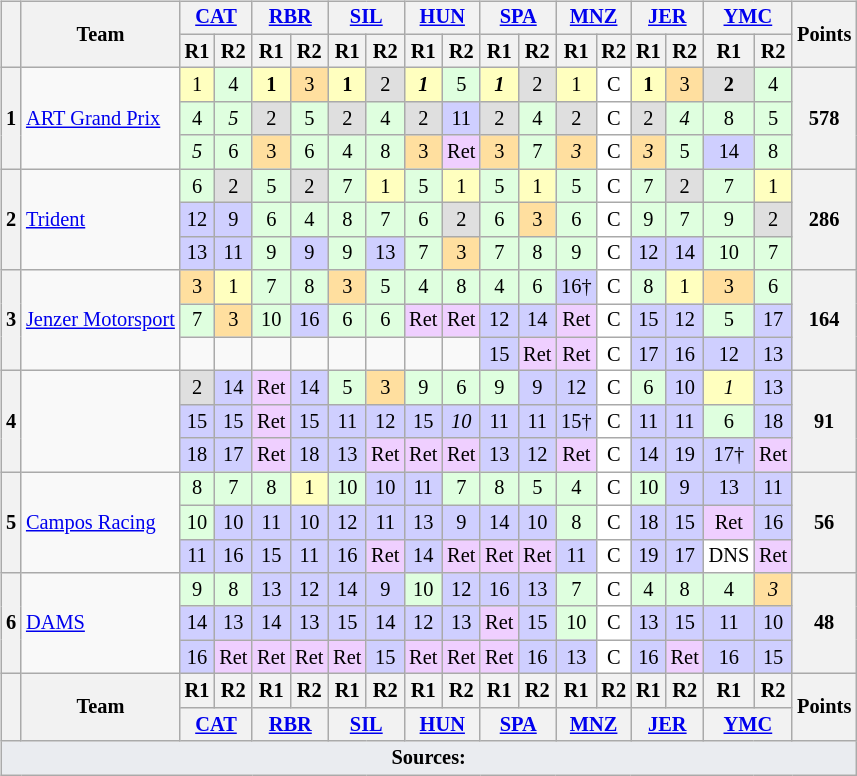<table>
<tr>
<td><br><table class="wikitable" style="font-size:85%; text-align:center">
<tr style="background:#f9f9f9" valign="top">
<th rowspan="2" valign="middle"></th>
<th rowspan="2" valign="middle">Team</th>
<th colspan=2><a href='#'>CAT</a><br></th>
<th colspan=2><a href='#'>RBR</a><br></th>
<th colspan=2><a href='#'>SIL</a><br></th>
<th colspan=2><a href='#'>HUN</a><br></th>
<th colspan=2><a href='#'>SPA</a><br></th>
<th colspan=2><a href='#'>MNZ</a><br></th>
<th colspan=2><a href='#'>JER</a><br></th>
<th colspan=2><a href='#'>YMC</a><br></th>
<th rowspan="2" valign="middle">Points</th>
</tr>
<tr>
<th>R1</th>
<th>R2</th>
<th>R1</th>
<th>R2</th>
<th>R1</th>
<th>R2</th>
<th>R1</th>
<th>R2</th>
<th>R1</th>
<th>R2</th>
<th>R1</th>
<th>R2</th>
<th>R1</th>
<th>R2</th>
<th>R1</th>
<th>R2</th>
</tr>
<tr>
<th rowspan=3>1</th>
<td rowspan=3 align=left> <a href='#'>ART Grand Prix</a></td>
<td style="background:#ffffbf;">1</td>
<td style="background:#dfffdf;">4</td>
<td style="background:#ffffbf;"><strong>1</strong></td>
<td style="background:#ffdf9f;">3</td>
<td style="background:#ffffbf;"><strong>1</strong></td>
<td style="background:#dfdfdf;">2</td>
<td style="background:#ffffbf;"><strong><em>1</em></strong></td>
<td style="background:#dfffdf;">5</td>
<td style="background:#ffffbf;"><strong><em>1</em></strong></td>
<td style="background:#dfdfdf;">2</td>
<td style="background:#ffffbf;">1</td>
<td style="background:#ffffff;">С</td>
<td style="background:#ffffbf;"><strong>1</strong></td>
<td style="background:#ffdf9f;">3</td>
<td style="background:#dfdfdf;"><strong>2</strong></td>
<td style="background:#dfffdf;">4</td>
<th rowspan=3>578</th>
</tr>
<tr>
<td style="background:#dfffdf;">4</td>
<td style="background:#dfffdf;"><em>5</em></td>
<td style="background:#dfdfdf;">2</td>
<td style="background:#dfffdf;">5</td>
<td style="background:#dfdfdf;">2</td>
<td style="background:#dfffdf;">4</td>
<td style="background:#dfdfdf;">2</td>
<td style="background:#cfcfff;">11</td>
<td style="background:#dfdfdf;">2</td>
<td style="background:#dfffdf;">4</td>
<td style="background:#dfdfdf;">2</td>
<td style="background:#ffffff;">С</td>
<td style="background:#dfdfdf;">2</td>
<td style="background:#dfffdf;"><em>4</em></td>
<td style="background:#dfffdf;">8</td>
<td style="background:#dfffdf;">5</td>
</tr>
<tr>
<td style="background:#dfffdf;"><em>5</em></td>
<td style="background:#dfffdf;">6</td>
<td style="background:#ffdf9f;">3</td>
<td style="background:#dfffdf;">6</td>
<td style="background:#dfffdf;">4</td>
<td style="background:#dfffdf;">8</td>
<td style="background:#ffdf9f;">3</td>
<td style="background:#efcfff;">Ret</td>
<td style="background:#ffdf9f;">3</td>
<td style="background:#dfffdf;">7</td>
<td style="background:#ffdf9f;"><em>3</em></td>
<td style="background:#ffffff;">С</td>
<td style="background:#ffdf9f;"><em>3</em></td>
<td style="background:#dfffdf;">5</td>
<td style="background:#cfcfff;">14</td>
<td style="background:#dfffdf;">8</td>
</tr>
<tr>
<th rowspan=3>2</th>
<td rowspan=3 align="left"> <a href='#'>Trident</a></td>
<td style="background:#dfffdf;">6</td>
<td style="background:#dfdfdf;">2</td>
<td style="background:#dfffdf;">5</td>
<td style="background:#dfdfdf;">2</td>
<td style="background:#dfffdf;">7</td>
<td style="background:#ffffbf;">1</td>
<td style="background:#dfffdf;">5</td>
<td style="background:#ffffbf;">1</td>
<td style="background:#dfffdf;">5</td>
<td style="background:#ffffbf;">1</td>
<td style="background:#dfffdf;">5</td>
<td style="background:#ffffff;">С</td>
<td style="background:#dfffdf;">7</td>
<td style="background:#dfdfdf;">2</td>
<td style="background:#dfffdf;">7</td>
<td style="background:#ffffbf;">1</td>
<th rowspan=3>286</th>
</tr>
<tr>
<td style="background:#cfcfff;">12</td>
<td style="background:#cfcfff;">9</td>
<td style="background:#dfffdf;">6</td>
<td style="background:#dfffdf;">4</td>
<td style="background:#dfffdf;">8</td>
<td style="background:#dfffdf;">7</td>
<td style="background:#dfffdf;">6</td>
<td style="background:#dfdfdf;">2</td>
<td style="background:#dfffdf;">6</td>
<td style="background:#ffdf9f;">3</td>
<td style="background:#dfffdf;">6</td>
<td style="background:#ffffff;">С</td>
<td style="background:#dfffdf;">9</td>
<td style="background:#dfffdf;">7</td>
<td style="background:#dfffdf;">9</td>
<td style="background:#dfdfdf;">2</td>
</tr>
<tr>
<td style="background:#cfcfff;">13</td>
<td style="background:#cfcfff;">11</td>
<td style="background:#dfffdf;">9</td>
<td style="background:#cfcfff;">9</td>
<td style="background:#dfffdf;">9</td>
<td style="background:#cfcfff;">13</td>
<td style="background:#dfffdf;">7</td>
<td style="background:#ffdf9f;">3</td>
<td style="background:#dfffdf;">7</td>
<td style="background:#dfffdf;">8</td>
<td style="background:#dfffdf;">9</td>
<td style="background:#ffffff;">С</td>
<td style="background:#cfcfff;">12</td>
<td style="background:#cfcfff;">14</td>
<td style="background:#dfffdf;">10</td>
<td style="background:#dfffdf;">7</td>
</tr>
<tr>
<th rowspan=3>3</th>
<td rowspan=3 align="left"> <a href='#'>Jenzer Motorsport</a></td>
<td style="background:#ffdf9f;">3</td>
<td style="background:#ffffbf;">1</td>
<td style="background:#dfffdf;">7</td>
<td style="background:#dfffdf;">8</td>
<td style="background:#ffdf9f;">3</td>
<td style="background:#dfffdf;">5</td>
<td style="background:#dfffdf;">4</td>
<td style="background:#dfffdf;">8</td>
<td style="background:#dfffdf;">4</td>
<td style="background:#dfffdf;">6</td>
<td style="background:#cfcfff;">16†</td>
<td style="background:#ffffff;">С</td>
<td style="background:#dfffdf;">8</td>
<td style="background:#ffffbf;">1</td>
<td style="background:#ffdf9f;">3</td>
<td style="background:#dfffdf;">6</td>
<th rowspan=3>164</th>
</tr>
<tr>
<td style="background:#dfffdf;">7</td>
<td style="background:#ffdf9f;">3</td>
<td style="background:#dfffdf;">10</td>
<td style="background:#cfcfff;">16</td>
<td style="background:#dfffdf;">6</td>
<td style="background:#dfffdf;">6</td>
<td style="background:#efcfff;">Ret</td>
<td style="background:#efcfff;">Ret</td>
<td style="background:#cfcfff;">12</td>
<td style="background:#cfcfff;">14</td>
<td style="background:#efcfff;">Ret</td>
<td style="background:#ffffff;">С</td>
<td style="background:#cfcfff;">15</td>
<td style="background:#cfcfff;">12</td>
<td style="background:#dfffdf;">5</td>
<td style="background:#cfcfff;">17</td>
</tr>
<tr>
<td></td>
<td></td>
<td></td>
<td></td>
<td></td>
<td></td>
<td></td>
<td></td>
<td style="background:#cfcfff;">15</td>
<td style="background:#efcfff;">Ret</td>
<td style="background:#efcfff;">Ret</td>
<td style="background:#ffffff;">С</td>
<td style="background:#cfcfff;">17</td>
<td style="background:#cfcfff;">16</td>
<td style="background:#cfcfff;">12</td>
<td style="background:#cfcfff;">13</td>
</tr>
<tr>
<th rowspan=3>4</th>
<td rowspan=3 align="left"></td>
<td style="background:#dfdfdf;">2</td>
<td style="background:#cfcfff;">14</td>
<td style="background:#efcfff;">Ret</td>
<td style="background:#cfcfff;">14</td>
<td style="background:#dfffdf;">5</td>
<td style="background:#ffdf9f;">3</td>
<td style="background:#dfffdf;">9</td>
<td style="background:#dfffdf;">6</td>
<td style="background:#dfffdf;">9</td>
<td style="background:#cfcfff;">9</td>
<td style="background:#cfcfff;">12</td>
<td style="background:#ffffff;">С</td>
<td style="background:#dfffdf;">6</td>
<td style="background:#cfcfff;">10</td>
<td style="background:#ffffbf;"><em>1</em></td>
<td style="background:#cfcfff;">13</td>
<th rowspan=3>91</th>
</tr>
<tr>
<td style="background:#cfcfff;">15</td>
<td style="background:#cfcfff;">15</td>
<td style="background:#efcfff;">Ret</td>
<td style="background:#cfcfff;">15</td>
<td style="background:#cfcfff;">11</td>
<td style="background:#cfcfff;">12</td>
<td style="background:#cfcfff;">15</td>
<td style="background:#cfcfff;"><em>10</em></td>
<td style="background:#cfcfff;">11</td>
<td style="background:#cfcfff;">11</td>
<td style="background:#cfcfff;">15†</td>
<td style="background:#ffffff;">С</td>
<td style="background:#cfcfff;">11</td>
<td style="background:#cfcfff;">11</td>
<td style="background:#dfffdf;">6</td>
<td style="background:#cfcfff;">18</td>
</tr>
<tr>
<td style="background:#cfcfff;">18</td>
<td style="background:#cfcfff;">17</td>
<td style="background:#efcfff;">Ret</td>
<td style="background:#cfcfff;">18</td>
<td style="background:#cfcfff;">13</td>
<td style="background:#efcfff;">Ret</td>
<td style="background:#efcfff;">Ret</td>
<td style="background:#efcfff;">Ret</td>
<td style="background:#cfcfff;">13</td>
<td style="background:#cfcfff;">12</td>
<td style="background:#efcfff;">Ret</td>
<td style="background:#ffffff;">С</td>
<td style="background:#cfcfff;">14</td>
<td style="background:#cfcfff;">19</td>
<td style="background:#cfcfff;">17†</td>
<td style="background:#efcfff;">Ret</td>
</tr>
<tr>
<th rowspan=3>5</th>
<td rowspan=3 align="left"> <a href='#'>Campos Racing</a></td>
<td style="background:#dfffdf;">8</td>
<td style="background:#dfffdf;">7</td>
<td style="background:#dfffdf;">8</td>
<td style="background:#ffffbf;">1</td>
<td style="background:#dfffdf;">10</td>
<td style="background:#cfcfff;">10</td>
<td style="background:#cfcfff;">11</td>
<td style="background:#dfffdf;">7</td>
<td style="background:#dfffdf;">8</td>
<td style="background:#dfffdf;">5</td>
<td style="background:#dfffdf;">4</td>
<td style="background:#ffffff;">С</td>
<td style="background:#dfffdf;">10</td>
<td style="background:#cfcfff;">9</td>
<td style="background:#cfcfff;">13</td>
<td style="background:#cfcfff;">11</td>
<th rowspan=3>56</th>
</tr>
<tr>
<td style="background:#dfffdf;">10</td>
<td style="background:#cfcfff;">10</td>
<td style="background:#cfcfff;">11</td>
<td style="background:#cfcfff;">10</td>
<td style="background:#cfcfff;">12</td>
<td style="background:#cfcfff;">11</td>
<td style="background:#cfcfff;">13</td>
<td style="background:#cfcfff;">9</td>
<td style="background:#cfcfff;">14</td>
<td style="background:#cfcfff;">10</td>
<td style="background:#dfffdf;">8</td>
<td style="background:#ffffff;">С</td>
<td style="background:#cfcfff;">18</td>
<td style="background:#cfcfff;">15</td>
<td style="background:#efcfff;">Ret</td>
<td style="background:#cfcfff;">16</td>
</tr>
<tr>
<td style="background:#cfcfff;">11</td>
<td style="background:#cfcfff;">16</td>
<td style="background:#cfcfff;">15</td>
<td style="background:#cfcfff;">11</td>
<td style="background:#cfcfff;">16</td>
<td style="background:#efcfff;">Ret</td>
<td style="background:#cfcfff;">14</td>
<td style="background:#efcfff;">Ret</td>
<td style="background:#efcfff;">Ret</td>
<td style="background:#efcfff;">Ret</td>
<td style="background:#cfcfff;">11</td>
<td style="background:#ffffff;">С</td>
<td style="background:#cfcfff;">19</td>
<td style="background:#cfcfff;">17</td>
<td style="background:#ffffff;">DNS</td>
<td style="background:#efcfff;">Ret</td>
</tr>
<tr>
<th rowspan=3>6</th>
<td rowspan=3 align="left"> <a href='#'>DAMS</a></td>
<td style="background:#dfffdf;">9</td>
<td style="background:#dfffdf;">8</td>
<td style="background:#cfcfff;">13</td>
<td style="background:#cfcfff;">12</td>
<td style="background:#cfcfff;">14</td>
<td style="background:#cfcfff;">9</td>
<td style="background:#dfffdf;">10</td>
<td style="background:#cfcfff;">12</td>
<td style="background:#cfcfff;">16</td>
<td style="background:#cfcfff;">13</td>
<td style="background:#dfffdf;">7</td>
<td style="background:#ffffff;">С</td>
<td style="background:#dfffdf;">4</td>
<td style="background:#dfffdf;">8</td>
<td style="background:#dfffdf;">4</td>
<td style="background:#ffdf9f;"><em>3</em></td>
<th rowspan=3>48</th>
</tr>
<tr>
<td style="background:#cfcfff;">14</td>
<td style="background:#cfcfff;">13</td>
<td style="background:#cfcfff;">14</td>
<td style="background:#cfcfff;">13</td>
<td style="background:#cfcfff;">15</td>
<td style="background:#cfcfff;">14</td>
<td style="background:#cfcfff;">12</td>
<td style="background:#cfcfff;">13</td>
<td style="background:#efcfff;">Ret</td>
<td style="background:#cfcfff;">15</td>
<td style="background:#dfffdf;">10</td>
<td style="background:#ffffff;">С</td>
<td style="background:#cfcfff;">13</td>
<td style="background:#cfcfff;">15</td>
<td style="background:#cfcfff;">11</td>
<td style="background:#cfcfff;">10</td>
</tr>
<tr>
<td style="background:#cfcfff;">16</td>
<td style="background:#efcfff;">Ret</td>
<td style="background:#efcfff;">Ret</td>
<td style="background:#efcfff;">Ret</td>
<td style="background:#efcfff;">Ret</td>
<td style="background:#cfcfff;">15</td>
<td style="background:#efcfff;">Ret</td>
<td style="background:#efcfff;">Ret</td>
<td style="background:#efcfff;">Ret</td>
<td style="background:#cfcfff;">16</td>
<td style="background:#cfcfff;">13</td>
<td style="background:#ffffff;">С</td>
<td style="background:#cfcfff;">16</td>
<td style="background:#efcfff;">Ret</td>
<td style="background:#cfcfff;">16</td>
<td style="background:#cfcfff;">15</td>
</tr>
<tr>
<th rowspan="2"></th>
<th rowspan="2">Team</th>
<th>R1</th>
<th>R2</th>
<th>R1</th>
<th>R2</th>
<th>R1</th>
<th>R2</th>
<th>R1</th>
<th>R2</th>
<th>R1</th>
<th>R2</th>
<th>R1</th>
<th>R2</th>
<th>R1</th>
<th>R2</th>
<th>R1</th>
<th>R2</th>
<th rowspan="2">Points</th>
</tr>
<tr style="background:#f9f9f9" valign="top">
<th colspan="2"><a href='#'>CAT</a><br></th>
<th colspan="2"><a href='#'>RBR</a><br></th>
<th colspan="2"><a href='#'>SIL</a><br></th>
<th colspan="2"><a href='#'>HUN</a><br></th>
<th colspan="2"><a href='#'>SPA</a><br></th>
<th colspan="2"><a href='#'>MNZ</a><br></th>
<th colspan="2"><a href='#'>JER</a><br></th>
<th colspan="2"><a href='#'>YMC</a><br></th>
</tr>
<tr>
<td colspan="19" style="background-color:#EAECF0;text-align:center" align="bottom"><strong>Sources:</strong></td>
</tr>
</table>
</td>
<td valign=top></td>
</tr>
</table>
